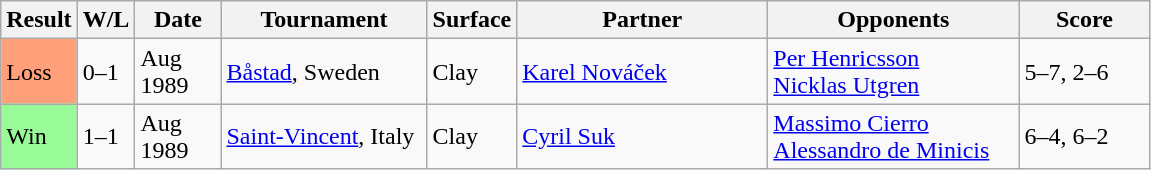<table class="sortable wikitable">
<tr>
<th>Result</th>
<th style="width:30px" class="unsortable">W/L</th>
<th style="width:50px">Date</th>
<th style="width:130px">Tournament</th>
<th style="width:50px">Surface</th>
<th style="width:160px">Partner</th>
<th style="width:160px">Opponents</th>
<th style="width:80px" class="unsortable">Score</th>
</tr>
<tr>
<td style="background:#ffa07a;">Loss</td>
<td>0–1</td>
<td>Aug 1989</td>
<td><a href='#'>Båstad</a>, Sweden</td>
<td>Clay</td>
<td> <a href='#'>Karel Nováček</a></td>
<td> <a href='#'>Per Henricsson</a><br> <a href='#'>Nicklas Utgren</a></td>
<td>5–7, 2–6</td>
</tr>
<tr>
<td style="background:#98fb98;">Win</td>
<td>1–1</td>
<td>Aug 1989</td>
<td><a href='#'>Saint-Vincent</a>, Italy</td>
<td>Clay</td>
<td> <a href='#'>Cyril Suk</a></td>
<td> <a href='#'>Massimo Cierro</a><br> <a href='#'>Alessandro de Minicis</a></td>
<td>6–4, 6–2</td>
</tr>
</table>
